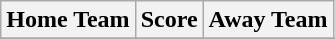<table class="wikitable" style="text-align: center">
<tr>
<th>Home Team</th>
<th>Score</th>
<th>Away Team</th>
</tr>
<tr>
</tr>
</table>
